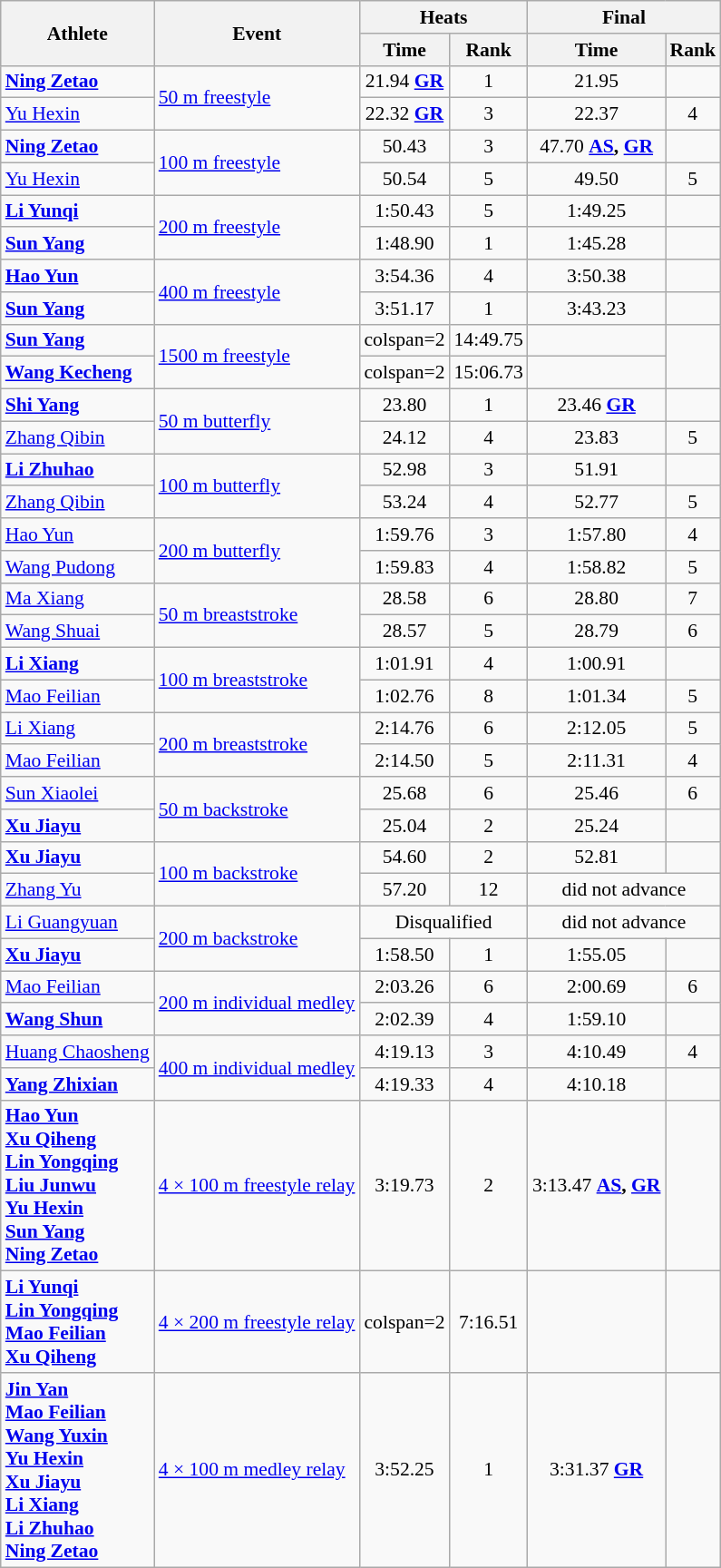<table class="wikitable"style="text-align:center; font-size:90%">
<tr>
<th rowspan="2">Athlete</th>
<th rowspan="2">Event</th>
<th colspan="2">Heats</th>
<th colspan="2">Final</th>
</tr>
<tr>
<th>Time</th>
<th>Rank</th>
<th>Time</th>
<th>Rank</th>
</tr>
<tr>
<td align="left"><strong><a href='#'>Ning Zetao</a></strong></td>
<td rowspan="2" style="text-align:left;"><a href='#'>50 m freestyle</a></td>
<td>21.94 <strong><a href='#'>GR</a></strong></td>
<td>1 <strong></strong></td>
<td>21.95</td>
<td></td>
</tr>
<tr>
<td align="left"><a href='#'>Yu Hexin</a></td>
<td>22.32 <strong><a href='#'>GR</a></strong></td>
<td>3 <strong></strong></td>
<td>22.37</td>
<td>4</td>
</tr>
<tr>
<td align="left"><strong><a href='#'>Ning Zetao</a></strong></td>
<td rowspan="2" style="text-align:left;"><a href='#'>100 m freestyle</a></td>
<td>50.43</td>
<td>3 <strong></strong></td>
<td>47.70 <strong><a href='#'>AS</a>, <a href='#'>GR</a></strong></td>
<td></td>
</tr>
<tr>
<td align="left"><a href='#'>Yu Hexin</a></td>
<td>50.54</td>
<td>5 <strong></strong></td>
<td>49.50</td>
<td>5</td>
</tr>
<tr>
<td align="left"><strong><a href='#'>Li Yunqi</a></strong></td>
<td rowspan="2" style="text-align:left;"><a href='#'>200 m freestyle</a></td>
<td>1:50.43</td>
<td>5 <strong></strong></td>
<td>1:49.25</td>
<td></td>
</tr>
<tr>
<td align="left"><strong><a href='#'>Sun Yang</a></strong></td>
<td>1:48.90</td>
<td>1 <strong></strong></td>
<td>1:45.28</td>
<td></td>
</tr>
<tr>
<td align="left"><strong><a href='#'>Hao Yun</a></strong></td>
<td rowspan="2" style="text-align:left;"><a href='#'>400 m freestyle</a></td>
<td>3:54.36</td>
<td>4 <strong></strong></td>
<td>3:50.38</td>
<td></td>
</tr>
<tr>
<td align="left"><strong><a href='#'>Sun Yang</a></strong></td>
<td>3:51.17</td>
<td>1 <strong></strong></td>
<td>3:43.23</td>
<td></td>
</tr>
<tr>
<td align="left"><strong><a href='#'>Sun Yang</a></strong></td>
<td rowspan="2" style="text-align:left;"><a href='#'>1500 m freestyle</a></td>
<td>colspan=2 </td>
<td>14:49.75</td>
<td></td>
</tr>
<tr>
<td align="left"><strong><a href='#'>Wang Kecheng</a></strong></td>
<td>colspan=2 </td>
<td>15:06.73</td>
<td></td>
</tr>
<tr>
<td align="left"><strong><a href='#'>Shi Yang</a></strong></td>
<td rowspan="2" style="text-align:left;"><a href='#'>50 m butterfly</a></td>
<td>23.80</td>
<td>1 <strong></strong></td>
<td>23.46 <strong><a href='#'>GR</a></strong></td>
<td></td>
</tr>
<tr>
<td align="left"><a href='#'>Zhang Qibin</a></td>
<td>24.12</td>
<td>4 <strong></strong></td>
<td>23.83</td>
<td>5</td>
</tr>
<tr>
<td align="left"><strong><a href='#'>Li Zhuhao</a></strong></td>
<td rowspan="2" style="text-align:left;"><a href='#'>100 m butterfly</a></td>
<td>52.98</td>
<td>3 <strong></strong></td>
<td>51.91</td>
<td></td>
</tr>
<tr>
<td align="left"><a href='#'>Zhang Qibin</a></td>
<td>53.24</td>
<td>4 <strong></strong></td>
<td>52.77</td>
<td>5</td>
</tr>
<tr>
<td align="left"><a href='#'>Hao Yun</a></td>
<td rowspan="2" style="text-align:left;"><a href='#'>200 m butterfly</a></td>
<td>1:59.76</td>
<td>3 <strong></strong></td>
<td>1:57.80</td>
<td>4</td>
</tr>
<tr>
<td align="left"><a href='#'>Wang Pudong</a></td>
<td>1:59.83</td>
<td>4 <strong></strong></td>
<td>1:58.82</td>
<td>5</td>
</tr>
<tr>
<td align="left"><a href='#'>Ma Xiang</a></td>
<td rowspan="2" style="text-align:left;"><a href='#'>50 m breaststroke</a></td>
<td>28.58</td>
<td>6 <strong></strong></td>
<td>28.80</td>
<td>7</td>
</tr>
<tr>
<td align="left"><a href='#'>Wang Shuai</a></td>
<td>28.57</td>
<td>5 <strong></strong></td>
<td>28.79</td>
<td>6</td>
</tr>
<tr>
<td align="left"><strong><a href='#'>Li Xiang</a></strong></td>
<td rowspan="2" style="text-align:left;"><a href='#'>100 m breaststroke</a></td>
<td>1:01.91</td>
<td>4 <strong></strong></td>
<td>1:00.91</td>
<td></td>
</tr>
<tr>
<td align="left"><a href='#'>Mao Feilian</a></td>
<td>1:02.76</td>
<td>8 <strong></strong></td>
<td>1:01.34</td>
<td>5</td>
</tr>
<tr>
<td align="left"><a href='#'>Li Xiang</a></td>
<td rowspan="2" style="text-align:left;"><a href='#'>200 m breaststroke</a></td>
<td>2:14.76</td>
<td>6 <strong></strong></td>
<td>2:12.05</td>
<td>5</td>
</tr>
<tr>
<td align="left"><a href='#'>Mao Feilian</a></td>
<td>2:14.50</td>
<td>5 <strong></strong></td>
<td>2:11.31</td>
<td>4</td>
</tr>
<tr>
<td align="left"><a href='#'>Sun Xiaolei</a></td>
<td rowspan="2" style="text-align:left;"><a href='#'>50 m backstroke</a></td>
<td>25.68</td>
<td>6 <strong></strong></td>
<td>25.46</td>
<td>6</td>
</tr>
<tr>
<td align="left"><strong><a href='#'>Xu Jiayu</a></strong></td>
<td>25.04</td>
<td>2 <strong></strong></td>
<td>25.24</td>
<td></td>
</tr>
<tr>
<td align="left"><strong><a href='#'>Xu Jiayu</a></strong></td>
<td rowspan="2" style="text-align:left;"><a href='#'>100 m backstroke</a></td>
<td>54.60</td>
<td>2 <strong></strong></td>
<td>52.81</td>
<td></td>
</tr>
<tr>
<td align="left"><a href='#'>Zhang Yu</a></td>
<td>57.20</td>
<td>12</td>
<td colspan=2>did not advance</td>
</tr>
<tr>
<td align="left"><a href='#'>Li Guangyuan</a></td>
<td rowspan="2" style="text-align:left;"><a href='#'>200 m backstroke</a></td>
<td colspan=2>Disqualified</td>
<td colspan=2>did not advance</td>
</tr>
<tr>
<td align="left"><strong><a href='#'>Xu Jiayu</a></strong></td>
<td>1:58.50</td>
<td>1 <strong></strong></td>
<td>1:55.05</td>
<td></td>
</tr>
<tr>
<td align="left"><a href='#'>Mao Feilian</a></td>
<td rowspan="2" style="text-align:left;"><a href='#'>200 m individual medley</a></td>
<td>2:03.26</td>
<td>6 <strong></strong></td>
<td>2:00.69</td>
<td>6</td>
</tr>
<tr>
<td align="left"><strong><a href='#'>Wang Shun</a></strong></td>
<td>2:02.39</td>
<td>4 <strong></strong></td>
<td>1:59.10</td>
<td></td>
</tr>
<tr>
<td align="left"><a href='#'>Huang Chaosheng</a></td>
<td rowspan="2" style="text-align:left;"><a href='#'>400 m individual medley</a></td>
<td>4:19.13</td>
<td>3 <strong></strong></td>
<td>4:10.49</td>
<td>4</td>
</tr>
<tr>
<td align="left"><strong><a href='#'>Yang Zhixian</a></strong></td>
<td>4:19.33</td>
<td>4 <strong></strong></td>
<td>4:10.18</td>
<td></td>
</tr>
<tr>
<td align="left"><strong><a href='#'>Hao Yun</a><br><a href='#'>Xu Qiheng</a><br><a href='#'>Lin Yongqing</a><br><a href='#'>Liu Junwu</a><br><a href='#'>Yu Hexin</a><br><a href='#'>Sun Yang</a><br><a href='#'>Ning Zetao</a></strong></td>
<td align="left"><a href='#'>4 × 100 m freestyle relay</a></td>
<td>3:19.73</td>
<td>2 <strong></strong></td>
<td>3:13.47 <strong><a href='#'>AS</a>, <a href='#'>GR</a></strong></td>
<td></td>
</tr>
<tr>
<td align="left"><strong><a href='#'>Li Yunqi</a><br><a href='#'>Lin Yongqing</a><br><a href='#'>Mao Feilian</a><br><a href='#'>Xu Qiheng</a></strong></td>
<td align="left"><a href='#'>4 × 200 m freestyle relay</a></td>
<td>colspan=2 </td>
<td>7:16.51</td>
<td></td>
</tr>
<tr>
<td align="left"><strong><a href='#'>Jin Yan</a><br><a href='#'>Mao Feilian</a><br><a href='#'>Wang Yuxin</a><br><a href='#'>Yu Hexin</a><br><a href='#'>Xu Jiayu</a><br><a href='#'>Li Xiang</a><br><a href='#'>Li Zhuhao</a><br><a href='#'>Ning Zetao</a></strong></td>
<td align="left"><a href='#'>4 × 100 m medley relay</a></td>
<td>3:52.25</td>
<td>1 <strong></strong></td>
<td>3:31.37 <strong><a href='#'>GR</a></strong></td>
<td></td>
</tr>
</table>
